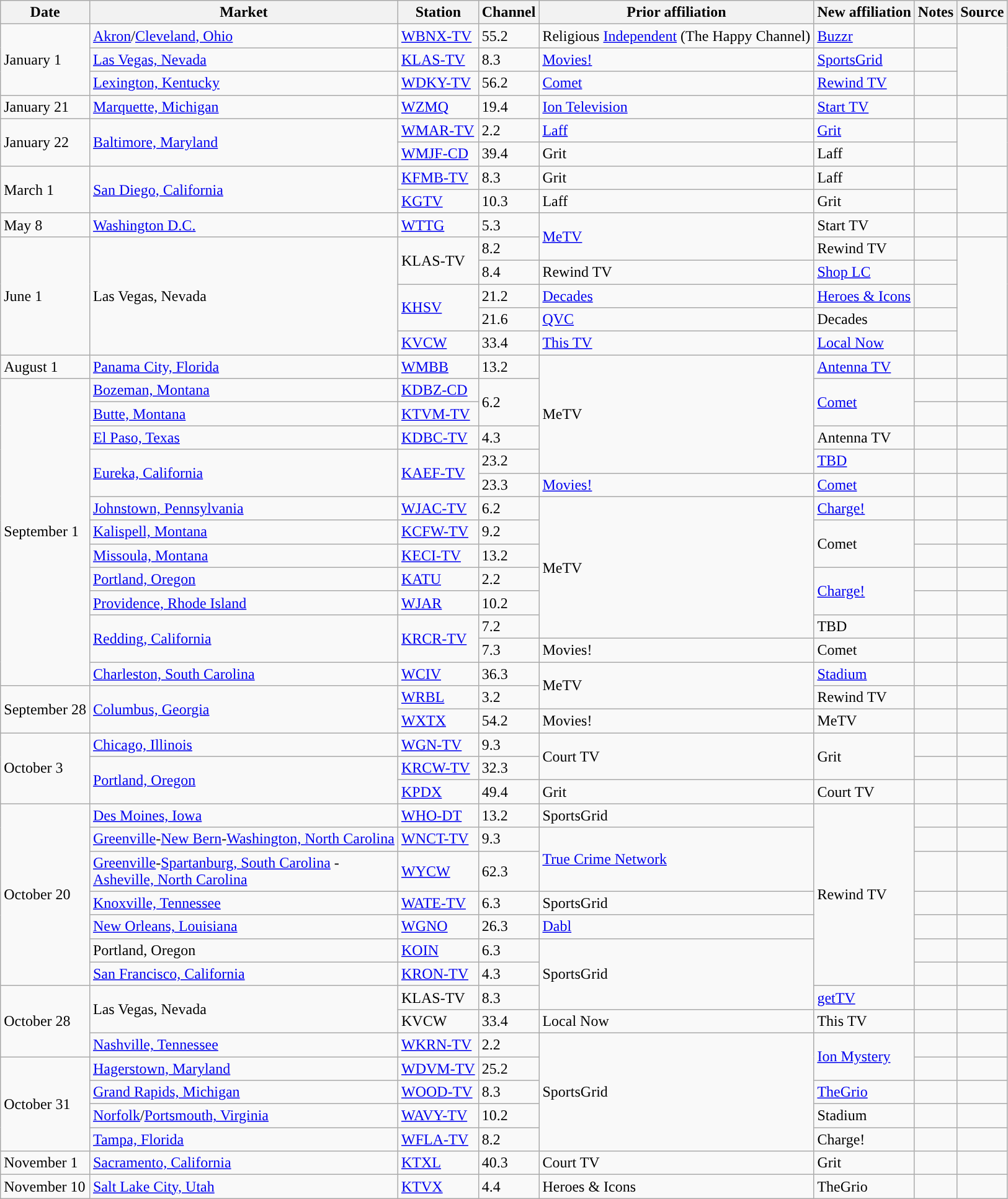<table class="wikitable">
<tr>
<th>Date</th>
<th>Market</th>
<th>Station</th>
<th>Channel</th>
<th>Prior affiliation</th>
<th>New affiliation</th>
<th>Notes</th>
<th>Source</th>
</tr>
<tr>
<td rowspan="3">January 1</td>
<td><a href='#'>Akron</a>/<a href='#'>Cleveland, Ohio</a></td>
<td><a href='#'>WBNX-TV</a></td>
<td>55.2</td>
<td>Religious <a href='#'>Independent</a> (The Happy Channel)</td>
<td><a href='#'>Buzzr</a></td>
<td></td>
<td rowspan=3></td>
</tr>
<tr>
<td><a href='#'>Las Vegas, Nevada</a></td>
<td><a href='#'>KLAS-TV</a></td>
<td>8.3</td>
<td><a href='#'>Movies!</a></td>
<td><a href='#'>SportsGrid</a></td>
<td></td>
</tr>
<tr>
<td><a href='#'>Lexington, Kentucky</a></td>
<td><a href='#'>WDKY-TV</a></td>
<td>56.2</td>
<td><a href='#'>Comet</a></td>
<td><a href='#'>Rewind TV</a></td>
<td></td>
</tr>
<tr>
<td>January 21</td>
<td><a href='#'>Marquette, Michigan</a></td>
<td><a href='#'>WZMQ</a></td>
<td>19.4</td>
<td><a href='#'>Ion Television</a></td>
<td><a href='#'>Start TV</a></td>
<td></td>
<td></td>
</tr>
<tr>
<td rowspan="2">January 22</td>
<td rowspan="2"><a href='#'>Baltimore, Maryland</a></td>
<td><a href='#'>WMAR-TV</a></td>
<td>2.2</td>
<td><a href='#'>Laff</a></td>
<td><a href='#'>Grit</a></td>
<td></td>
<td rowspan="2"></td>
</tr>
<tr>
<td><a href='#'>WMJF-CD</a></td>
<td>39.4</td>
<td>Grit</td>
<td>Laff</td>
<td></td>
</tr>
<tr>
<td rowspan="2">March 1</td>
<td rowspan="2"><a href='#'>San Diego, California</a></td>
<td><a href='#'>KFMB-TV</a></td>
<td>8.3</td>
<td>Grit</td>
<td>Laff</td>
<td></td>
<td rowspan="2"></td>
</tr>
<tr>
<td><a href='#'>KGTV</a></td>
<td>10.3</td>
<td>Laff</td>
<td>Grit</td>
<td></td>
</tr>
<tr>
<td>May 8</td>
<td><a href='#'>Washington D.C.</a></td>
<td><a href='#'>WTTG</a></td>
<td>5.3</td>
<td rowspan=2><a href='#'>MeTV</a></td>
<td>Start TV</td>
<td></td>
<td></td>
</tr>
<tr>
<td rowspan="5">June 1</td>
<td rowspan="5">Las Vegas, Nevada</td>
<td rowspan="2">KLAS-TV</td>
<td>8.2</td>
<td>Rewind TV</td>
<td></td>
<td rowspan="5"></td>
</tr>
<tr>
<td>8.4</td>
<td>Rewind TV</td>
<td><a href='#'>Shop LC</a></td>
<td></td>
</tr>
<tr>
<td rowspan="2"><a href='#'>KHSV</a></td>
<td>21.2</td>
<td><a href='#'>Decades</a></td>
<td><a href='#'>Heroes & Icons</a></td>
<td></td>
</tr>
<tr>
<td>21.6</td>
<td><a href='#'>QVC</a></td>
<td>Decades</td>
<td></td>
</tr>
<tr>
<td><a href='#'>KVCW</a></td>
<td>33.4</td>
<td><a href='#'>This TV</a></td>
<td><a href='#'>Local Now</a></td>
<td></td>
</tr>
<tr>
<td>August 1</td>
<td><a href='#'>Panama City, Florida</a></td>
<td><a href='#'>WMBB</a></td>
<td>13.2</td>
<td rowspan=5>MeTV</td>
<td><a href='#'>Antenna TV</a></td>
<td></td>
<td></td>
</tr>
<tr>
<td rowspan="13">September 1</td>
<td><a href='#'>Bozeman, Montana</a></td>
<td><a href='#'>KDBZ-CD</a></td>
<td rowspan="2">6.2</td>
<td rowspan='2"'><a href='#'>Comet</a></td>
<td></td>
<td></td>
</tr>
<tr>
<td><a href='#'>Butte, Montana</a></td>
<td><a href='#'>KTVM-TV</a></td>
<td></td>
<td></td>
</tr>
<tr>
<td><a href='#'>El Paso, Texas</a></td>
<td><a href='#'>KDBC-TV</a></td>
<td>4.3</td>
<td>Antenna TV</td>
<td></td>
<td></td>
</tr>
<tr>
<td rowspan="2"><a href='#'>Eureka, California</a></td>
<td rowspan="2"><a href='#'>KAEF-TV</a></td>
<td>23.2</td>
<td><a href='#'>TBD</a></td>
<td></td>
<td></td>
</tr>
<tr>
<td>23.3</td>
<td><a href='#'>Movies!</a></td>
<td><a href='#'>Comet</a></td>
<td></td>
<td></td>
</tr>
<tr>
<td><a href='#'>Johnstown, Pennsylvania</a></td>
<td><a href='#'>WJAC-TV</a></td>
<td>6.2</td>
<td rowspan="6">MeTV</td>
<td><a href='#'>Charge!</a></td>
<td></td>
<td></td>
</tr>
<tr>
<td><a href='#'>Kalispell, Montana</a></td>
<td><a href='#'>KCFW-TV</a></td>
<td>9.2</td>
<td rowspan="2">Comet</td>
<td></td>
<td></td>
</tr>
<tr>
<td><a href='#'>Missoula, Montana</a></td>
<td><a href='#'>KECI-TV</a></td>
<td>13.2</td>
<td></td>
<td></td>
</tr>
<tr>
<td><a href='#'>Portland, Oregon</a></td>
<td><a href='#'>KATU</a></td>
<td>2.2</td>
<td rowspan="2"><a href='#'>Charge!</a></td>
<td></td>
</tr>
<tr>
<td><a href='#'>Providence, Rhode Island</a></td>
<td><a href='#'>WJAR</a></td>
<td>10.2</td>
<td></td>
<td></td>
</tr>
<tr>
<td rowspan="2"><a href='#'>Redding, California</a></td>
<td rowspan="2"><a href='#'>KRCR-TV</a></td>
<td>7.2</td>
<td>TBD</td>
<td></td>
<td></td>
</tr>
<tr>
<td>7.3</td>
<td>Movies!</td>
<td>Comet</td>
<td></td>
<td></td>
</tr>
<tr>
<td><a href='#'>Charleston, South Carolina</a></td>
<td><a href='#'>WCIV</a></td>
<td>36.3</td>
<td rowspan="2">MeTV</td>
<td><a href='#'>Stadium</a></td>
<td></td>
<td></td>
</tr>
<tr>
<td rowspan="2">September 28</td>
<td rowspan="2"><a href='#'>Columbus, Georgia</a></td>
<td><a href='#'>WRBL</a></td>
<td>3.2</td>
<td>Rewind TV</td>
<td></td>
<td></td>
</tr>
<tr>
<td><a href='#'>WXTX</a></td>
<td>54.2</td>
<td>Movies!</td>
<td>MeTV</td>
<td></td>
<td></td>
</tr>
<tr>
<td rowspan="3">October 3</td>
<td><a href='#'>Chicago, Illinois</a></td>
<td><a href='#'>WGN-TV</a></td>
<td>9.3</td>
<td rowspan="2">Court TV</td>
<td rowspan="2">Grit</td>
<td></td>
<td></td>
</tr>
<tr>
<td rowspan="2"><a href='#'>Portland, Oregon</a></td>
<td><a href='#'>KRCW-TV</a></td>
<td>32.3</td>
<td></td>
<td></td>
</tr>
<tr>
<td><a href='#'>KPDX</a></td>
<td>49.4</td>
<td>Grit</td>
<td>Court TV</td>
<td></td>
<td></td>
</tr>
<tr>
<td rowspan="7">October 20</td>
<td><a href='#'>Des Moines, Iowa</a></td>
<td><a href='#'>WHO-DT</a></td>
<td>13.2</td>
<td>SportsGrid</td>
<td rowspan="7">Rewind TV</td>
<td></td>
<td></td>
</tr>
<tr>
<td><a href='#'>Greenville</a>-<a href='#'>New Bern</a>-<a href='#'>Washington, North Carolina</a></td>
<td><a href='#'>WNCT-TV</a></td>
<td>9.3</td>
<td rowspan="2"><a href='#'>True Crime Network</a></td>
<td></td>
<td></td>
</tr>
<tr>
<td><a href='#'>Greenville</a>-<a href='#'>Spartanburg, South Carolina</a> -<br><a href='#'>Asheville, North Carolina</a></td>
<td><a href='#'>WYCW</a></td>
<td>62.3</td>
<td></td>
<td></td>
</tr>
<tr>
<td><a href='#'>Knoxville, Tennessee</a></td>
<td><a href='#'>WATE-TV</a></td>
<td>6.3</td>
<td>SportsGrid</td>
<td></td>
<td></td>
</tr>
<tr>
<td><a href='#'>New Orleans, Louisiana</a></td>
<td><a href='#'>WGNO</a></td>
<td>26.3</td>
<td><a href='#'>Dabl</a></td>
<td></td>
<td></td>
</tr>
<tr>
<td>Portland, Oregon</td>
<td><a href='#'>KOIN</a></td>
<td>6.3</td>
<td rowspan="3">SportsGrid</td>
<td></td>
<td></td>
</tr>
<tr>
<td><a href='#'>San Francisco, California</a></td>
<td><a href='#'>KRON-TV</a></td>
<td>4.3</td>
<td></td>
<td></td>
</tr>
<tr>
<td rowspan="3">October 28</td>
<td rowspan="2">Las Vegas, Nevada</td>
<td>KLAS-TV</td>
<td>8.3</td>
<td><a href='#'>getTV</a></td>
<td></td>
<td></td>
</tr>
<tr>
<td>KVCW</td>
<td>33.4</td>
<td>Local Now</td>
<td>This TV</td>
<td></td>
<td></td>
</tr>
<tr>
<td><a href='#'>Nashville, Tennessee</a></td>
<td><a href='#'>WKRN-TV</a></td>
<td>2.2</td>
<td rowspan="5">SportsGrid</td>
<td rowspan="2"><a href='#'>Ion Mystery</a></td>
<td></td>
<td></td>
</tr>
<tr>
<td rowspan="4">October 31</td>
<td><a href='#'>Hagerstown, Maryland</a></td>
<td><a href='#'>WDVM-TV</a></td>
<td>25.2</td>
<td></td>
<td></td>
</tr>
<tr>
<td><a href='#'>Grand Rapids, Michigan</a></td>
<td><a href='#'>WOOD-TV</a></td>
<td>8.3</td>
<td><a href='#'>TheGrio</a></td>
<td></td>
<td></td>
</tr>
<tr>
<td><a href='#'>Norfolk</a>/<a href='#'>Portsmouth, Virginia</a></td>
<td><a href='#'>WAVY-TV</a></td>
<td>10.2</td>
<td>Stadium</td>
<td></td>
<td></td>
</tr>
<tr>
<td><a href='#'>Tampa, Florida</a></td>
<td><a href='#'>WFLA-TV</a></td>
<td>8.2</td>
<td>Charge!</td>
<td></td>
<td></td>
</tr>
<tr>
<td>November 1</td>
<td><a href='#'>Sacramento, California</a></td>
<td><a href='#'>KTXL</a></td>
<td>40.3</td>
<td>Court TV</td>
<td>Grit</td>
<td></td>
<td></td>
</tr>
<tr>
<td>November 10</td>
<td><a href='#'>Salt Lake City, Utah</a></td>
<td><a href='#'>KTVX</a></td>
<td>4.4</td>
<td>Heroes & Icons</td>
<td>TheGrio</td>
<td></td>
<td></td>
</tr>
</table>
